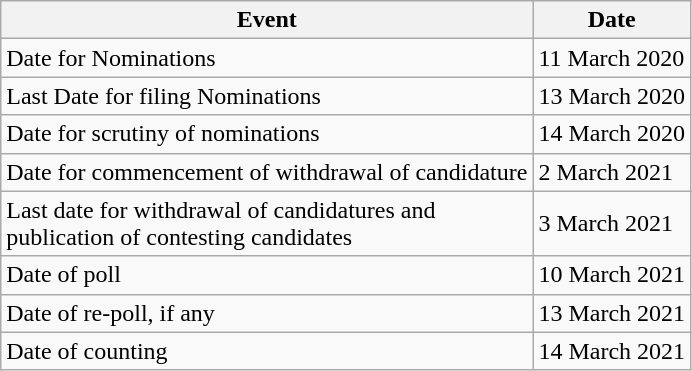<table class="wikitable">
<tr>
<th><strong>Event</strong></th>
<th><strong>Date</strong></th>
</tr>
<tr>
<td>Date for Nominations</td>
<td>11 March 2020</td>
</tr>
<tr>
<td>Last Date for filing Nominations</td>
<td>13 March 2020</td>
</tr>
<tr>
<td>Date for scrutiny of nominations</td>
<td>14 March 2020</td>
</tr>
<tr>
<td>Date for commencement of withdrawal of candidature</td>
<td>2 March 2021</td>
</tr>
<tr>
<td>Last date for withdrawal of candidatures and<br>publication of contesting candidates</td>
<td>3 March 2021</td>
</tr>
<tr>
<td>Date of poll</td>
<td>10 March 2021</td>
</tr>
<tr>
<td>Date of re-poll, if any</td>
<td>13 March 2021</td>
</tr>
<tr>
<td>Date of counting</td>
<td>14 March 2021</td>
</tr>
</table>
